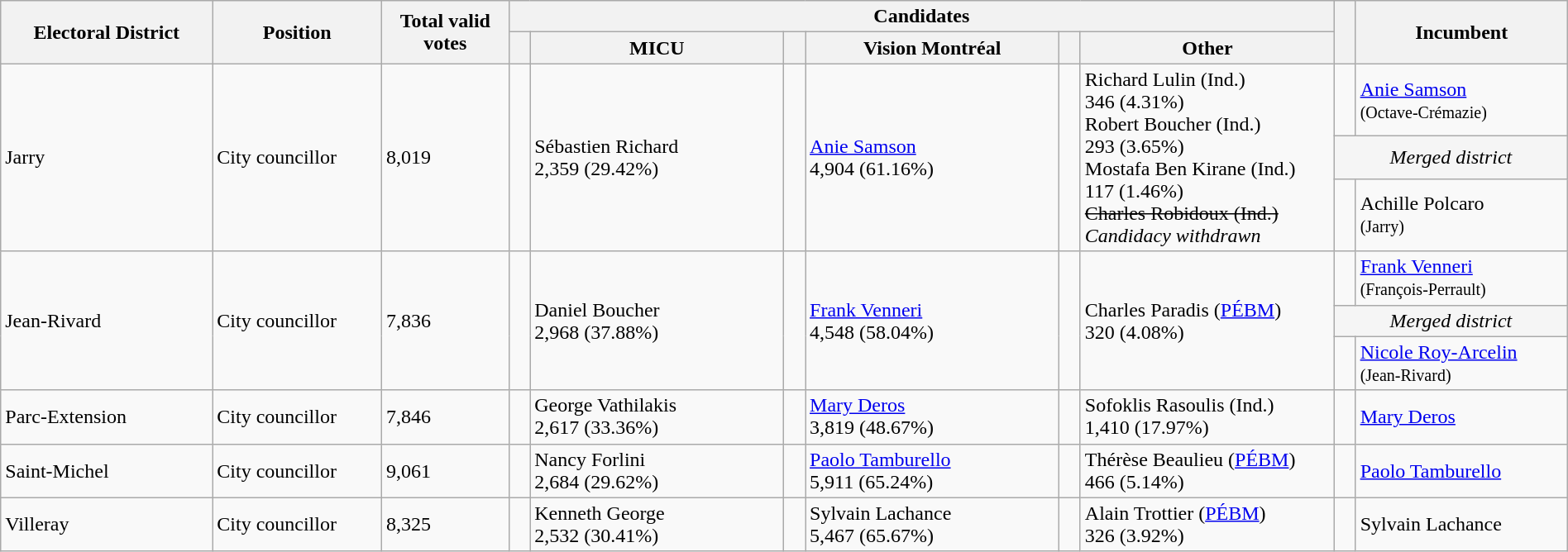<table class="wikitable" width="100%">
<tr>
<th width=10% rowspan=2>Electoral District</th>
<th width=8% rowspan=2>Position</th>
<th width=6% rowspan=2>Total valid votes</th>
<th colspan=6>Candidates</th>
<th width=1% rowspan=2> </th>
<th width=10% rowspan=2>Incumbent</th>
</tr>
<tr>
<th width=1% > </th>
<th width=12% >MICU</th>
<th width=1% > </th>
<th width=12% >Vision Montréal</th>
<th width=1% > </th>
<th width=12% >Other</th>
</tr>
<tr>
<td rowspan=3>Jarry</td>
<td rowspan=3>City councillor</td>
<td rowspan=3>8,019</td>
<td rowspan=3></td>
<td rowspan=3>Sébastien Richard<br>2,359 (29.42%)</td>
<td rowspan=3 > </td>
<td rowspan=3><a href='#'>Anie Samson</a><br>4,904 (61.16%)</td>
<td rowspan=3></td>
<td rowspan=3>Richard Lulin (Ind.)<br>346 (4.31%)<br>Robert Boucher (Ind.)<br>293 (3.65%)<br>Mostafa Ben Kirane (Ind.)<br>117 (1.46%)<br><s>Charles Robidoux (Ind.)</s><br><em>Candidacy withdrawn</em></td>
<td> </td>
<td><a href='#'>Anie Samson</a><br><small>(Octave-Crémazie)</small></td>
</tr>
<tr>
<td colspan="2" style="background:whitesmoke; text-align:center;"><em>Merged district</em></td>
</tr>
<tr>
<td> </td>
<td>Achille Polcaro<br><small>(Jarry)</small></td>
</tr>
<tr>
<td rowspan=3>Jean-Rivard</td>
<td rowspan=3>City councillor</td>
<td rowspan=3>7,836</td>
<td rowspan=3></td>
<td rowspan=3>Daniel Boucher<br>2,968 (37.88%)</td>
<td rowspan=3 > </td>
<td rowspan=3><a href='#'>Frank Venneri</a><br>4,548 (58.04%)</td>
<td rowspan=3></td>
<td rowspan=3>Charles Paradis (<a href='#'>PÉBM</a>)<br>320 (4.08%)</td>
<td> </td>
<td><a href='#'>Frank Venneri</a><br><small>(François-Perrault)</small></td>
</tr>
<tr>
<td colspan="2" style="background:whitesmoke; text-align:center;"><em>Merged district</em></td>
</tr>
<tr>
<td> </td>
<td><a href='#'>Nicole Roy-Arcelin</a><br><small>(Jean-Rivard)</small></td>
</tr>
<tr>
<td>Parc-Extension</td>
<td>City councillor</td>
<td>7,846</td>
<td></td>
<td>George Vathilakis<br>2,617 (33.36%)</td>
<td> </td>
<td><a href='#'>Mary Deros</a><br>3,819 (48.67%)</td>
<td></td>
<td>Sofoklis Rasoulis (Ind.)<br>1,410 (17.97%)</td>
<td> </td>
<td><a href='#'>Mary Deros</a></td>
</tr>
<tr>
<td>Saint-Michel</td>
<td>City councillor</td>
<td>9,061</td>
<td></td>
<td>Nancy Forlini<br>2,684 (29.62%)</td>
<td> </td>
<td><a href='#'>Paolo Tamburello</a><br>5,911 (65.24%)</td>
<td></td>
<td>Thérèse Beaulieu (<a href='#'>PÉBM</a>)<br>466 (5.14%)</td>
<td> </td>
<td><a href='#'>Paolo Tamburello</a></td>
</tr>
<tr>
<td>Villeray</td>
<td>City councillor</td>
<td>8,325</td>
<td></td>
<td>Kenneth George<br>2,532 (30.41%)</td>
<td> </td>
<td>Sylvain Lachance<br>5,467 (65.67%)</td>
<td></td>
<td>Alain Trottier (<a href='#'>PÉBM</a>)<br>326 (3.92%)</td>
<td> </td>
<td>Sylvain Lachance</td>
</tr>
</table>
